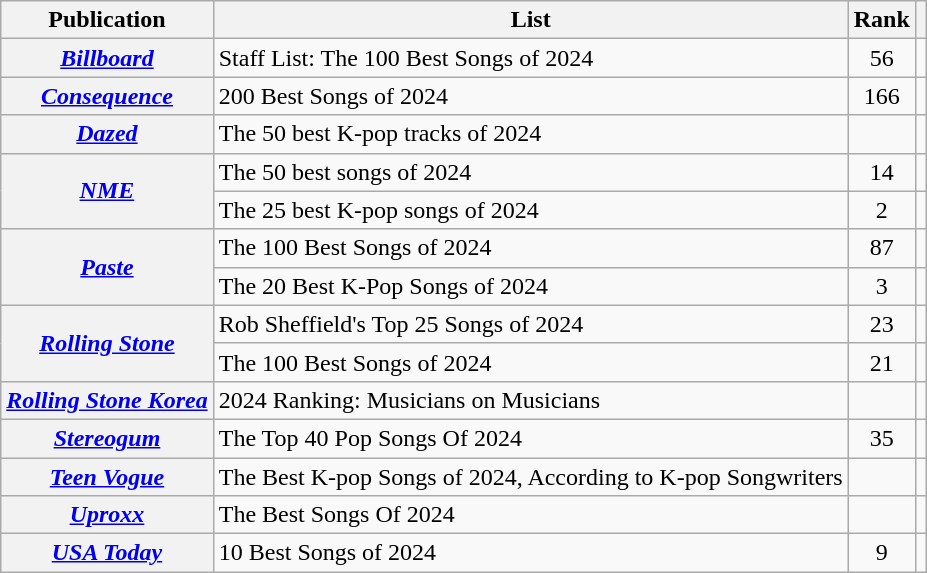<table class="wikitable plainrowheaders sortable" style="text-align:center">
<tr>
<th scope="col">Publication</th>
<th scope="col">List</th>
<th scope="col">Rank</th>
<th scope="col" class="unsortable"></th>
</tr>
<tr>
<th scope="row"><em><a href='#'>Billboard</a></em></th>
<td style="text-align:left">Staff List: The 100 Best Songs of 2024</td>
<td>56</td>
<td></td>
</tr>
<tr>
<th scope="row"><em><a href='#'>Consequence</a></em></th>
<td style="text-align:left">200 Best Songs of 2024</td>
<td>166</td>
<td></td>
</tr>
<tr>
<th scope="row"><em><a href='#'>Dazed</a></em></th>
<td style="text-align:left">The 50 best K-pop tracks of 2024</td>
<td></td>
<td></td>
</tr>
<tr>
<th scope="row" rowspan="2"><em><a href='#'>NME</a></em></th>
<td style="text-align:left">The 50 best songs of 2024</td>
<td>14</td>
<td></td>
</tr>
<tr>
<td style="text-align:left">The 25 best K-pop songs of 2024</td>
<td>2</td>
<td></td>
</tr>
<tr>
<th scope="row" rowspan="2"><em><a href='#'>Paste</a></em></th>
<td style="text-align:left">The 100 Best Songs of 2024</td>
<td>87</td>
<td></td>
</tr>
<tr>
<td style="text-align:left">The 20 Best K-Pop Songs of 2024</td>
<td>3</td>
<td></td>
</tr>
<tr>
<th scope="row" rowspan="2"><em><a href='#'>Rolling Stone</a></em></th>
<td style="text-align:left">Rob Sheffield's Top 25 Songs of 2024</td>
<td>23</td>
<td></td>
</tr>
<tr>
<td style="text-align:left">The 100 Best Songs of 2024</td>
<td>21</td>
<td></td>
</tr>
<tr>
<th scope="row"><em><a href='#'>Rolling Stone Korea</a></em></th>
<td style="text-align:left">2024 Ranking: Musicians on Musicians</td>
<td></td>
<td></td>
</tr>
<tr>
<th scope="row"><em><a href='#'>Stereogum</a></em></th>
<td style="text-align:left">The Top 40 Pop Songs Of 2024</td>
<td>35</td>
<td></td>
</tr>
<tr>
<th scope="row"><em><a href='#'>Teen Vogue</a></em></th>
<td style="text-align:left">The Best K-pop Songs of 2024, According to K-pop Songwriters</td>
<td></td>
<td></td>
</tr>
<tr>
<th scope="row"><em><a href='#'>Uproxx</a></em></th>
<td style="text-align:left">The Best Songs Of 2024</td>
<td></td>
<td></td>
</tr>
<tr>
<th scope="row"><em><a href='#'>USA Today</a></em></th>
<td style="text-align:left">10 Best Songs of 2024</td>
<td>9</td>
<td></td>
</tr>
</table>
